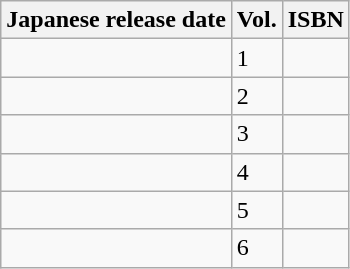<table class="wikitable">
<tr>
<th>Japanese release date</th>
<th>Vol.</th>
<th>ISBN</th>
</tr>
<tr>
<td></td>
<td>1</td>
<td></td>
</tr>
<tr>
<td></td>
<td>2</td>
<td></td>
</tr>
<tr>
<td></td>
<td>3</td>
<td></td>
</tr>
<tr>
<td></td>
<td>4</td>
<td></td>
</tr>
<tr>
<td></td>
<td>5</td>
<td></td>
</tr>
<tr>
<td></td>
<td>6</td>
<td></td>
</tr>
</table>
